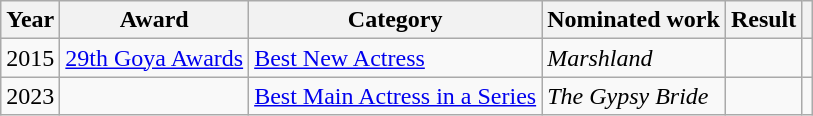<table class="wikitable">
<tr>
<th>Year</th>
<th>Award</th>
<th>Category</th>
<th>Nominated work</th>
<th>Result</th>
<th></th>
</tr>
<tr>
<td>2015</td>
<td><a href='#'>29th Goya Awards</a></td>
<td><a href='#'>Best New Actress</a></td>
<td><em>Marshland</em></td>
<td></td>
<td align = "center"></td>
</tr>
<tr>
<td>2023</td>
<td></td>
<td><a href='#'>Best Main Actress in a Series</a></td>
<td><em>The Gypsy Bride</em></td>
<td></td>
<td align = "center"></td>
</tr>
</table>
